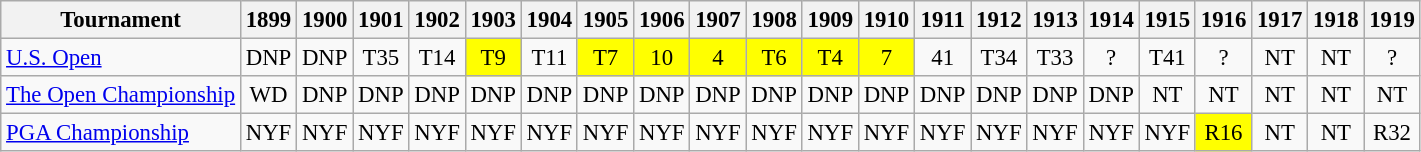<table class="wikitable" style="font-size:95%;text-align:center;">
<tr>
<th>Tournament</th>
<th>1899</th>
<th>1900</th>
<th>1901</th>
<th>1902</th>
<th>1903</th>
<th>1904</th>
<th>1905</th>
<th>1906</th>
<th>1907</th>
<th>1908</th>
<th>1909</th>
<th>1910</th>
<th>1911</th>
<th>1912</th>
<th>1913</th>
<th>1914</th>
<th>1915</th>
<th>1916</th>
<th>1917</th>
<th>1918</th>
<th>1919</th>
</tr>
<tr>
<td align=left><a href='#'>U.S. Open</a></td>
<td>DNP</td>
<td>DNP</td>
<td>T35</td>
<td>T14</td>
<td style="background:yellow;">T9</td>
<td>T11</td>
<td style="background:yellow;">T7</td>
<td style="background:yellow;">10</td>
<td style="background:yellow;">4</td>
<td style="background:yellow;">T6</td>
<td style="background:yellow;">T4</td>
<td style="background:yellow;">7</td>
<td>41</td>
<td>T34</td>
<td>T33</td>
<td>?</td>
<td>T41</td>
<td>?</td>
<td>NT</td>
<td>NT</td>
<td>?</td>
</tr>
<tr>
<td align=left><a href='#'>The Open Championship</a></td>
<td>WD</td>
<td>DNP</td>
<td>DNP</td>
<td>DNP</td>
<td>DNP</td>
<td>DNP</td>
<td>DNP</td>
<td>DNP</td>
<td>DNP</td>
<td>DNP</td>
<td>DNP</td>
<td>DNP</td>
<td>DNP</td>
<td>DNP</td>
<td>DNP</td>
<td>DNP</td>
<td>NT</td>
<td>NT</td>
<td>NT</td>
<td>NT</td>
<td>NT</td>
</tr>
<tr>
<td align=left><a href='#'>PGA Championship</a></td>
<td>NYF</td>
<td>NYF</td>
<td>NYF</td>
<td>NYF</td>
<td>NYF</td>
<td>NYF</td>
<td>NYF</td>
<td>NYF</td>
<td>NYF</td>
<td>NYF</td>
<td>NYF</td>
<td>NYF</td>
<td>NYF</td>
<td>NYF</td>
<td>NYF</td>
<td>NYF</td>
<td>NYF</td>
<td style="background:yellow;">R16</td>
<td>NT</td>
<td>NT</td>
<td>R32</td>
</tr>
</table>
